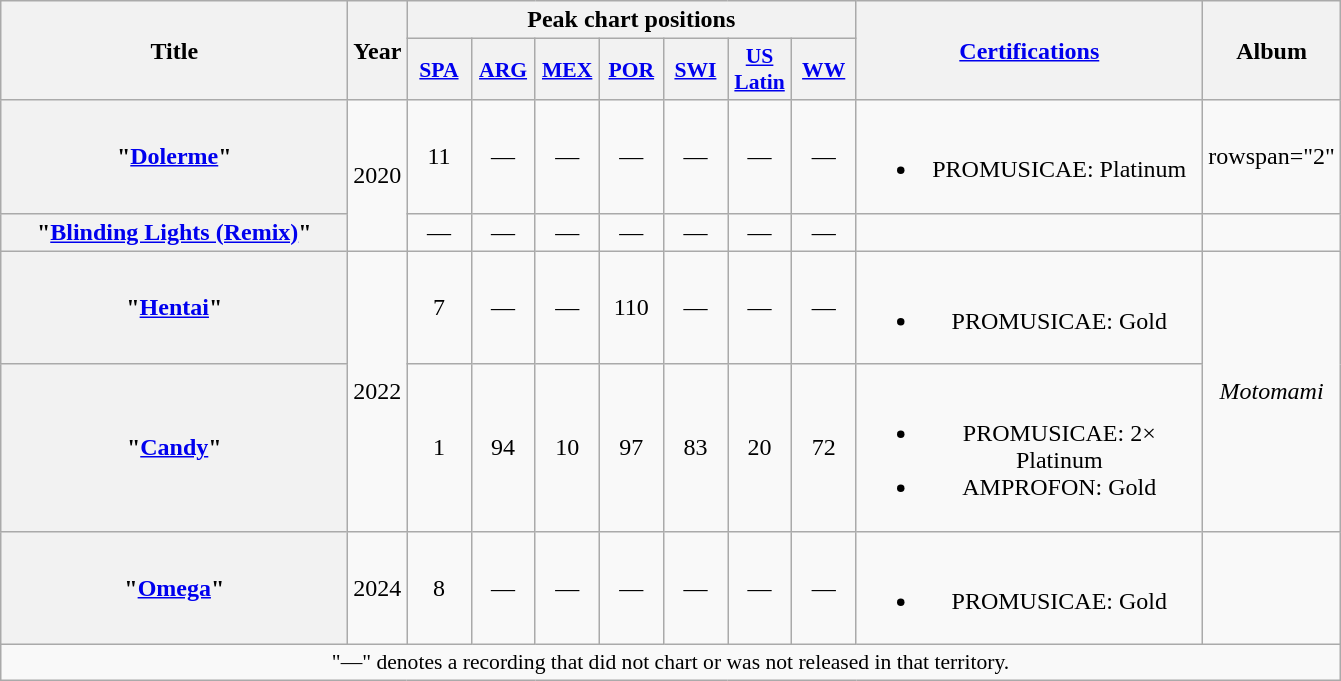<table class="wikitable plainrowheaders" style="text-align:center;">
<tr>
<th scope="col" rowspan="2" style="width:14em;">Title</th>
<th scope="col" rowspan="2" style="width:1em;">Year</th>
<th scope="col" colspan="7">Peak chart positions</th>
<th scope="col" rowspan="2" style="width:14em;"><a href='#'>Certifications</a></th>
<th scope="col" rowspan="2">Album</th>
</tr>
<tr>
<th scope="col" style="width:2.5em;font-size:90%;"><a href='#'>SPA</a><br></th>
<th scope="col" style="width:2.5em;font-size:90%;"><a href='#'>ARG</a><br></th>
<th scope="col" style="width:2.5em;font-size:90%;"><a href='#'>MEX</a><br></th>
<th scope="col" style="width:2.5em;font-size:90%;"><a href='#'>POR</a><br></th>
<th scope="col" style="width:2.5em;font-size:90%;"><a href='#'>SWI</a><br></th>
<th scope="col" style="width:2.5em;font-size:90%;"><a href='#'>US<br>Latin</a><br></th>
<th scope="col" style="width:2.5em;font-size:90%;"><a href='#'>WW</a><br></th>
</tr>
<tr>
<th scope="row">"<a href='#'>Dolerme</a>"</th>
<td rowspan="2">2020</td>
<td>11</td>
<td>—</td>
<td>—</td>
<td>—</td>
<td>—</td>
<td>—</td>
<td>—</td>
<td><br><ul><li>PROMUSICAE: Platinum</li></ul></td>
<td>rowspan="2" </td>
</tr>
<tr>
<th scope="row">"<a href='#'>Blinding Lights (Remix)</a>"<br></th>
<td>—</td>
<td>—</td>
<td>—</td>
<td>—</td>
<td>—</td>
<td>—</td>
<td>—</td>
<td></td>
</tr>
<tr>
<th scope="row">"<a href='#'>Hentai</a>"</th>
<td rowspan="2">2022</td>
<td>7</td>
<td>—</td>
<td>—</td>
<td>110</td>
<td>—</td>
<td>—</td>
<td>—</td>
<td><br><ul><li>PROMUSICAE: Gold</li></ul></td>
<td rowspan="2"><em>Motomami</em></td>
</tr>
<tr>
<th scope="row">"<a href='#'>Candy</a>"</th>
<td>1</td>
<td>94</td>
<td>10</td>
<td>97</td>
<td>83</td>
<td>20</td>
<td>72</td>
<td><br><ul><li>PROMUSICAE: 2× Platinum</li><li>AMPROFON: Gold</li></ul></td>
</tr>
<tr>
<th scope="row">"<a href='#'>Omega</a>"<br></th>
<td>2024</td>
<td>8</td>
<td>—</td>
<td>—</td>
<td>—</td>
<td>—</td>
<td>—</td>
<td>—</td>
<td><br><ul><li>PROMUSICAE: Gold</li></ul></td>
<td></td>
</tr>
<tr>
<td colspan="11" style="font-size:90%">"—" denotes a recording that did not chart or was not released in that territory.</td>
</tr>
</table>
